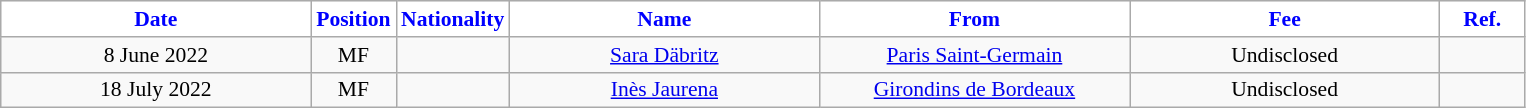<table class="wikitable" style="text-align:center; font-size:90%; ">
<tr>
<th style="background:#FFFFFF; color:blue; width:200px;">Date</th>
<th style="background:#FFFFFF; color:blue; width:50px;">Position</th>
<th style="background:#FFFFFF; color:blue; width:50px;">Nationality</th>
<th style="background:#FFFFFF; color:blue; width:200px;">Name</th>
<th style="background:#FFFFFF; color:blue; width:200px;">From</th>
<th style="background:#FFFFFF; color:blue; width:200px;">Fee</th>
<th style="background:#FFFFFF; color:blue; width:50px;">Ref.</th>
</tr>
<tr>
<td>8 June 2022</td>
<td>MF</td>
<td></td>
<td><a href='#'>Sara Däbritz</a></td>
<td><a href='#'>Paris Saint-Germain</a></td>
<td>Undisclosed</td>
<td></td>
</tr>
<tr>
<td>18 July 2022</td>
<td>MF</td>
<td></td>
<td><a href='#'>Inès Jaurena</a></td>
<td><a href='#'>Girondins de Bordeaux</a></td>
<td>Undisclosed</td>
<td></td>
</tr>
</table>
